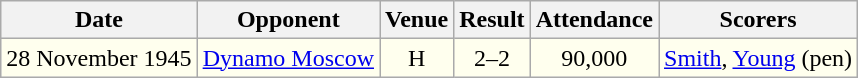<table class="wikitable sortable" style="font-size:100%; text-align:center">
<tr>
<th>Date</th>
<th>Opponent</th>
<th>Venue</th>
<th>Result</th>
<th>Attendance</th>
<th>Scorers</th>
</tr>
<tr bgcolor = "#FFFFEE">
<td>28 November 1945</td>
<td><a href='#'>Dynamo Moscow</a></td>
<td>H</td>
<td>2–2</td>
<td>90,000</td>
<td><a href='#'>Smith</a>, <a href='#'>Young</a> (pen)</td>
</tr>
</table>
